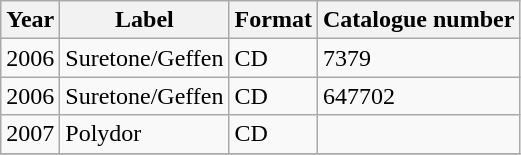<table class="wikitable">
<tr>
<th>Year</th>
<th>Label</th>
<th>Format</th>
<th>Catalogue number</th>
</tr>
<tr>
<td>2006</td>
<td>Suretone/Geffen</td>
<td>CD</td>
<td>7379</td>
</tr>
<tr>
<td>2006</td>
<td>Suretone/Geffen</td>
<td>CD</td>
<td>647702</td>
</tr>
<tr>
<td>2007</td>
<td>Polydor</td>
<td>CD</td>
<td></td>
</tr>
<tr>
</tr>
</table>
